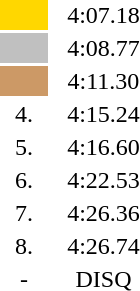<table style="text-align:center">
<tr>
<td width=30 bgcolor=gold></td>
<td align=left></td>
<td width=60>4:07.18</td>
</tr>
<tr>
<td bgcolor=silver></td>
<td align=left></td>
<td>4:08.77</td>
</tr>
<tr>
<td bgcolor=cc9966></td>
<td align=left></td>
<td>4:11.30</td>
</tr>
<tr>
<td>4.</td>
<td align=left></td>
<td>4:15.24</td>
</tr>
<tr>
<td>5.</td>
<td align=left></td>
<td>4:16.60</td>
</tr>
<tr>
<td>6.</td>
<td align=left></td>
<td>4:22.53</td>
</tr>
<tr>
<td>7.</td>
<td align=left></td>
<td>4:26.36</td>
</tr>
<tr>
<td>8.</td>
<td align=left></td>
<td>4:26.74</td>
</tr>
<tr>
<td>-</td>
<td align=left></td>
<td>DISQ</td>
</tr>
</table>
